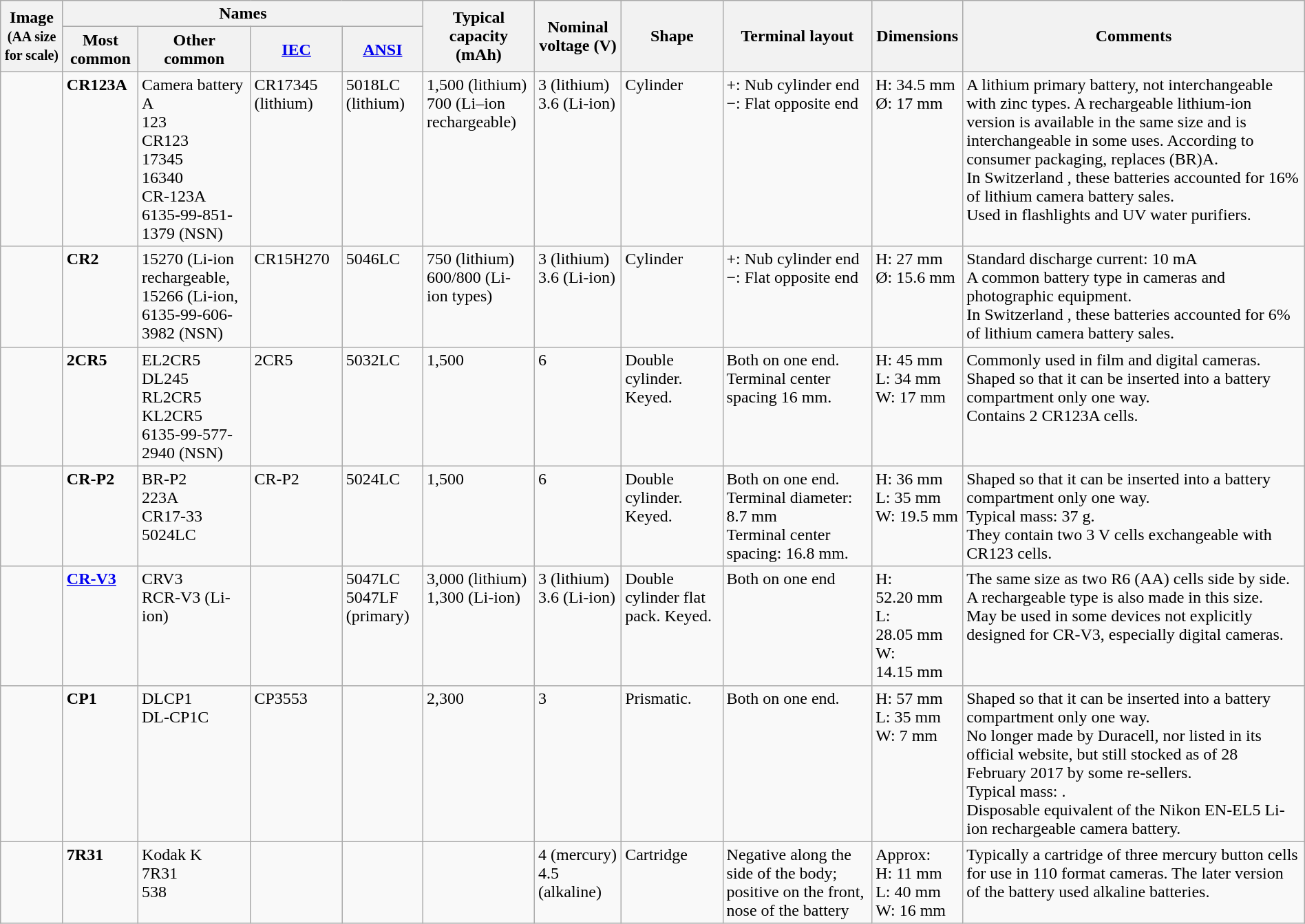<table class="wikitable" style="width:100%;">
<tr>
<th rowspan=2>Image<br><small>(AA size for scale)</small></th>
<th colspan=4>Names</th>
<th rowspan=2>Typical capacity<br>(mAh)</th>
<th rowspan=2>Nominal voltage (V)</th>
<th rowspan=2>Shape</th>
<th rowspan=2>Terminal layout</th>
<th rowspan=2>Dimensions</th>
<th rowspan=2>Comments</th>
</tr>
<tr>
<th>Most common</th>
<th>Other common</th>
<th><a href='#'>IEC</a></th>
<th><a href='#'>ANSI</a></th>
</tr>
<tr style="vertical-align:top;">
<td></td>
<td><strong>CR123A</strong></td>
<td>Camera battery<br>A<br>123<br>CR123<br>17345<br>16340<br>CR-123A<br>6135-99-851-1379 (NSN)</td>
<td>CR17345 (lithium)</td>
<td>5018LC (lithium)</td>
<td>1,500 (lithium)<br>700 (Li–ion rechargeable)</td>
<td>3 (lithium)<br>3.6 (Li-ion)</td>
<td>Cylinder</td>
<td>+: Nub cylinder end<br>−: Flat opposite end</td>
<td>H: 34.5 mm<br>Ø: 17 mm</td>
<td>A lithium primary battery, not interchangeable with zinc types. A rechargeable lithium-ion version is available in the same size and is interchangeable in some uses. According to consumer packaging, replaces (BR)A.<br>In Switzerland , these batteries accounted for 16% of lithium camera battery sales.<br>Used in flashlights and UV water purifiers.</td>
</tr>
<tr style="vertical-align:top;">
<td></td>
<td><span><strong>CR2</strong></span></td>
<td>15270 (Li-ion rechargeable, <br>15266 (Li-ion, <br>6135-99-606-3982 (NSN)</td>
<td>CR15H270</td>
<td>5046LC</td>
<td>750 (lithium)<br>600/800 (Li-ion types)</td>
<td>3 (lithium)<br>3.6 (Li-ion)</td>
<td>Cylinder</td>
<td>+: Nub cylinder end<br>−: Flat opposite end</td>
<td>H: 27 mm<br>Ø: 15.6 mm</td>
<td>Standard discharge current: 10 mA<br>A common battery type in cameras and photographic equipment.<br>In Switzerland , these batteries accounted for 6% of lithium camera battery sales.</td>
</tr>
<tr style="vertical-align:top;">
<td></td>
<td><strong>2CR5</strong></td>
<td>EL2CR5<br>DL245<br>RL2CR5<br>KL2CR5<br>6135-99-577-2940 (NSN)</td>
<td>2CR5</td>
<td>5032LC</td>
<td>1,500</td>
<td>6</td>
<td>Double cylinder.<br>Keyed.</td>
<td>Both on one end. Terminal center spacing 16 mm.</td>
<td>H: 45 mm<br>L: 34 mm<br>W: 17 mm</td>
<td>Commonly used in film and digital cameras. Shaped so that it can be inserted into a battery compartment only one way.<br>Contains 2 CR123A cells.</td>
</tr>
<tr style="vertical-align:top;">
<td></td>
<td><strong>CR-P2</strong></td>
<td>BR-P2<br>223A<br>CR17-33<br>5024LC</td>
<td>CR-P2</td>
<td>5024LC</td>
<td>1,500</td>
<td>6</td>
<td>Double cylinder. Keyed.</td>
<td>Both on one end.<br>Terminal diameter: 8.7 mm<br>Terminal center spacing: 16.8 mm.</td>
<td>H: 36 mm<br>L: 35 mm<br>W: 19.5 mm</td>
<td>Shaped so that it can be inserted into a battery compartment only one way.<br>Typical mass: 37 g.<br>They contain two 3 V cells exchangeable with CR123 cells.</td>
</tr>
<tr style="vertical-align:top;">
<td></td>
<td><strong><a href='#'>CR-V3</a></strong></td>
<td>CRV3<br>RCR-V3 (Li-ion)</td>
<td></td>
<td>5047LC<br>5047LF (primary)</td>
<td>3,000 (lithium)<br>1,300 (Li-ion)</td>
<td>3 (lithium)<br>3.6 (Li-ion)</td>
<td>Double cylinder flat pack. Keyed.</td>
<td>Both on one end</td>
<td>H: 52.20 mm<br>L: 28.05 mm<br>W: 14.15 mm</td>
<td>The same size as two R6 (AA) cells side by side. A rechargeable type is also made in this size.<br>May be used in some devices not explicitly designed for CR-V3, especially digital cameras.</td>
</tr>
<tr style="vertical-align:top;">
<td></td>
<td><strong>CP1</strong></td>
<td>DLCP1<br>DL-CP1C</td>
<td>CP3553</td>
<td></td>
<td>2,300</td>
<td>3</td>
<td>Prismatic.</td>
<td>Both on one end.</td>
<td>H: 57 mm<br>L: 35 mm<br>W: 7 mm</td>
<td>Shaped so that it can be inserted into a battery compartment only one way.<br>No longer made by Duracell, nor listed in its official website, but still stocked as of 28 February 2017 by some re-sellers.<br>Typical mass: .<br>Disposable equivalent of the Nikon EN-EL5 Li-ion rechargeable camera battery.</td>
</tr>
<tr style="vertical-align:top;">
<td></td>
<td><strong>7R31</strong></td>
<td>Kodak K<br>7R31<br>538</td>
<td></td>
<td></td>
<td></td>
<td>4 (mercury)<br>4.5 (alkaline)</td>
<td>Cartridge</td>
<td>Negative along the side of the body; positive on the front, nose of the battery</td>
<td>Approx:<br>H: 11 mm<br>L: 40 mm<br>W: 16 mm</td>
<td>Typically a cartridge of three mercury button cells for use in 110 format cameras. The later version of the battery used alkaline batteries.</td>
</tr>
</table>
